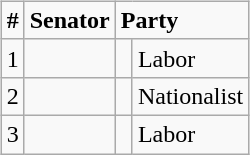<table style="width:100%;">
<tr style=vertical-align:top>
<td><br>







</td>
<td align=right><br><table class="wikitable">
<tr>
<td><strong>#</strong></td>
<td><strong>Senator</strong></td>
<td colspan="2"><strong>Party</strong></td>
</tr>
<tr>
<td>1</td>
<td></td>
<td> </td>
<td>Labor</td>
</tr>
<tr>
<td>2</td>
<td></td>
<td> </td>
<td>Nationalist</td>
</tr>
<tr>
<td>3</td>
<td></td>
<td> </td>
<td>Labor</td>
</tr>
</table>
</td>
</tr>
</table>
